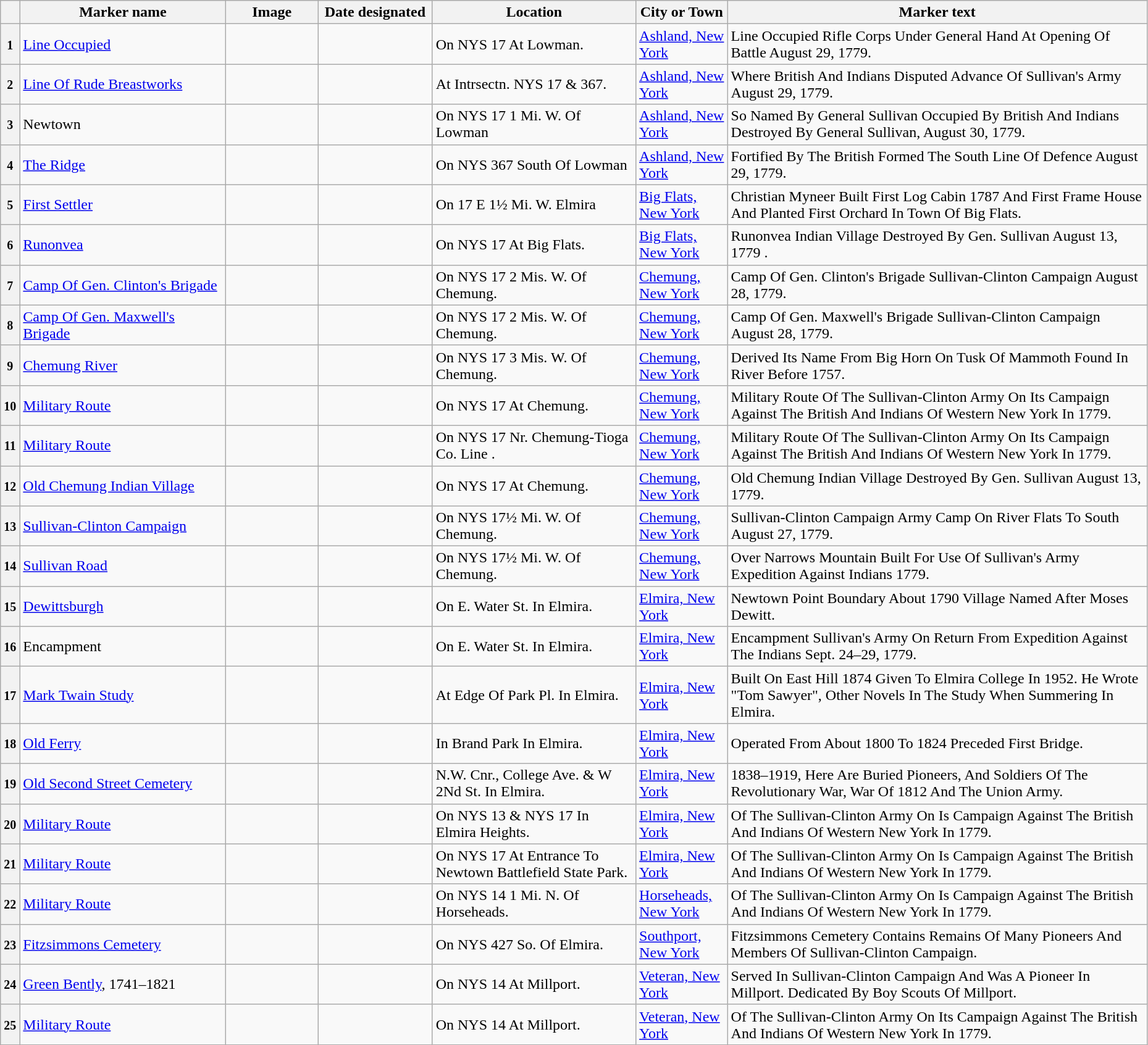<table class="wikitable sortable" style="width:98%">
<tr>
<th></th>
<th width = 18% ><strong>Marker name</strong></th>
<th width = 8% class="unsortable" ><strong>Image</strong></th>
<th width = 10% ><strong>Date designated</strong></th>
<th><strong>Location</strong></th>
<th width = 8% ><strong>City or Town</strong></th>
<th class="unsortable" ><strong>Marker text</strong></th>
</tr>
<tr ->
<th><small>1</small></th>
<td><a href='#'>Line Occupied</a></td>
<td></td>
<td></td>
<td>On NYS 17 At Lowman.</td>
<td><a href='#'>Ashland, New York</a></td>
<td>Line Occupied Rifle Corps Under General Hand At Opening Of Battle August 29, 1779.</td>
</tr>
<tr ->
<th><small>2</small></th>
<td><a href='#'>Line Of Rude Breastworks</a></td>
<td></td>
<td></td>
<td>At Intrsectn. NYS 17 & 367.</td>
<td><a href='#'>Ashland, New York</a></td>
<td>Where British And Indians Disputed Advance Of Sullivan's Army August 29, 1779.</td>
</tr>
<tr ->
<th><small>3</small></th>
<td>Newtown</td>
<td></td>
<td></td>
<td>On NYS 17 1 Mi. W. Of Lowman</td>
<td><a href='#'>Ashland, New York</a></td>
<td>So Named By General Sullivan Occupied By British And Indians Destroyed By General Sullivan, August 30, 1779.</td>
</tr>
<tr ->
<th><small>4</small></th>
<td><a href='#'>The Ridge</a></td>
<td></td>
<td></td>
<td>On NYS 367 South Of Lowman</td>
<td><a href='#'>Ashland, New York</a></td>
<td>Fortified By The British Formed The South Line Of Defence August 29, 1779.</td>
</tr>
<tr ->
<th><small>5</small></th>
<td><a href='#'>First Settler</a></td>
<td></td>
<td></td>
<td>On 17 E 1½ Mi. W. Elmira</td>
<td><a href='#'>Big Flats, New York</a></td>
<td>Christian Myneer Built First Log Cabin 1787 And First Frame House And Planted First Orchard In Town Of Big Flats.</td>
</tr>
<tr ->
<th><small>6</small></th>
<td><a href='#'>Runonvea</a></td>
<td></td>
<td></td>
<td>On NYS 17 At Big Flats.</td>
<td><a href='#'>Big Flats, New York</a></td>
<td>Runonvea Indian Village Destroyed By Gen. Sullivan August 13, 1779 .</td>
</tr>
<tr ->
<th><small>7</small></th>
<td><a href='#'>Camp Of Gen. Clinton's Brigade</a></td>
<td></td>
<td></td>
<td>On NYS 17 2 Mis. W. Of Chemung.</td>
<td><a href='#'>Chemung, New York</a></td>
<td>Camp Of Gen. Clinton's Brigade Sullivan-Clinton Campaign August 28, 1779.</td>
</tr>
<tr ->
<th><small>8</small></th>
<td><a href='#'>Camp Of Gen. Maxwell's Brigade</a></td>
<td></td>
<td></td>
<td>On NYS 17 2 Mis. W. Of Chemung.</td>
<td><a href='#'>Chemung, New York</a></td>
<td>Camp Of Gen. Maxwell's Brigade Sullivan-Clinton Campaign August 28, 1779.</td>
</tr>
<tr ->
<th><small>9</small></th>
<td><a href='#'>Chemung River</a></td>
<td></td>
<td></td>
<td>On NYS 17 3 Mis. W. Of Chemung.</td>
<td><a href='#'>Chemung, New York</a></td>
<td>Derived Its Name From Big Horn On Tusk Of Mammoth Found In River Before 1757.</td>
</tr>
<tr ->
<th><small>10</small></th>
<td><a href='#'>Military Route</a></td>
<td></td>
<td></td>
<td>On NYS 17 At Chemung.</td>
<td><a href='#'>Chemung, New York</a></td>
<td>Military Route Of The Sullivan-Clinton Army On Its Campaign Against The British And Indians Of Western New York In 1779.</td>
</tr>
<tr ->
<th><small>11</small></th>
<td><a href='#'>Military Route</a></td>
<td></td>
<td></td>
<td>On NYS 17 Nr. Chemung-Tioga Co. Line .</td>
<td><a href='#'>Chemung, New York</a></td>
<td>Military Route Of The Sullivan-Clinton Army On Its Campaign Against The British And Indians Of Western New York In 1779.</td>
</tr>
<tr ->
<th><small>12</small></th>
<td><a href='#'>Old Chemung Indian Village</a></td>
<td></td>
<td></td>
<td>On NYS 17 At Chemung.</td>
<td><a href='#'>Chemung, New York</a></td>
<td>Old Chemung Indian Village Destroyed By Gen. Sullivan August 13, 1779.</td>
</tr>
<tr ->
<th><small>13</small></th>
<td><a href='#'>Sullivan-Clinton Campaign</a></td>
<td></td>
<td></td>
<td>On NYS 17½ Mi. W. Of Chemung.</td>
<td><a href='#'>Chemung, New York</a></td>
<td>Sullivan-Clinton Campaign Army Camp On River Flats To South August 27, 1779.</td>
</tr>
<tr ->
<th><small>14</small></th>
<td><a href='#'>Sullivan Road</a></td>
<td></td>
<td></td>
<td>On NYS 17½ Mi. W. Of Chemung.</td>
<td><a href='#'>Chemung, New York</a></td>
<td>Over Narrows Mountain Built For Use Of Sullivan's Army Expedition Against Indians 1779.</td>
</tr>
<tr ->
<th><small>15</small></th>
<td><a href='#'>Dewittsburgh</a></td>
<td></td>
<td></td>
<td>On E. Water St. In Elmira.</td>
<td><a href='#'>Elmira, New York</a></td>
<td>Newtown Point Boundary About 1790 Village Named After Moses Dewitt.</td>
</tr>
<tr ->
<th><small>16</small></th>
<td>Encampment</td>
<td></td>
<td></td>
<td>On E. Water St. In Elmira.</td>
<td><a href='#'>Elmira, New York</a></td>
<td>Encampment Sullivan's Army On Return From Expedition Against The Indians Sept. 24–29, 1779.</td>
</tr>
<tr ->
<th><small>17</small></th>
<td><a href='#'>Mark Twain Study</a></td>
<td></td>
<td></td>
<td>At Edge Of Park Pl. In Elmira.</td>
<td><a href='#'>Elmira, New York</a></td>
<td>Built On East Hill 1874 Given To Elmira College In 1952. He Wrote "Tom Sawyer", Other Novels In The Study When Summering In Elmira.</td>
</tr>
<tr ->
<th><small>18</small></th>
<td><a href='#'>Old Ferry</a></td>
<td></td>
<td></td>
<td>In Brand Park In Elmira.</td>
<td><a href='#'>Elmira, New York</a></td>
<td>Operated From About 1800 To 1824 Preceded First Bridge.</td>
</tr>
<tr ->
<th><small>19</small></th>
<td><a href='#'>Old Second Street Cemetery</a></td>
<td></td>
<td></td>
<td>N.W. Cnr., College Ave. & W 2Nd St. In Elmira.</td>
<td><a href='#'>Elmira, New York</a></td>
<td>1838–1919, Here Are Buried Pioneers, And Soldiers Of The Revolutionary War, War Of 1812 And The Union Army.</td>
</tr>
<tr ->
<th><small>20</small></th>
<td><a href='#'>Military Route</a></td>
<td></td>
<td></td>
<td>On NYS 13 & NYS 17 In Elmira Heights.</td>
<td><a href='#'>Elmira, New York</a></td>
<td>Of The Sullivan-Clinton Army On Is Campaign Against The British And Indians Of Western New York In 1779.</td>
</tr>
<tr ->
<th><small>21</small></th>
<td><a href='#'>Military Route</a></td>
<td></td>
<td></td>
<td>On NYS 17 At Entrance To Newtown Battlefield State Park.</td>
<td><a href='#'>Elmira, New York</a></td>
<td>Of The Sullivan-Clinton Army On Is Campaign Against The British And Indians Of Western New York In 1779.</td>
</tr>
<tr ->
<th><small>22</small></th>
<td><a href='#'>Military Route</a></td>
<td></td>
<td></td>
<td>On NYS 14 1 Mi. N. Of Horseheads.</td>
<td><a href='#'>Horseheads, New York</a></td>
<td>Of The Sullivan-Clinton Army On Is Campaign Against The British And Indians Of Western New York In 1779.</td>
</tr>
<tr ->
<th><small>23</small></th>
<td><a href='#'>Fitzsimmons Cemetery</a></td>
<td></td>
<td></td>
<td>On NYS 427 So. Of Elmira.</td>
<td><a href='#'>Southport, New York</a></td>
<td>Fitzsimmons Cemetery Contains Remains Of Many Pioneers And Members Of Sullivan-Clinton Campaign.</td>
</tr>
<tr ->
<th><small>24</small></th>
<td><a href='#'>Green Bently</a>, 1741–1821</td>
<td></td>
<td></td>
<td>On NYS 14 At Millport.</td>
<td><a href='#'>Veteran, New York</a></td>
<td>Served In Sullivan-Clinton Campaign And Was A Pioneer In Millport. Dedicated By Boy Scouts Of Millport.</td>
</tr>
<tr ->
<th><small>25</small></th>
<td><a href='#'>Military Route</a></td>
<td></td>
<td></td>
<td>On NYS 14 At Millport.</td>
<td><a href='#'>Veteran, New York</a></td>
<td>Of The Sullivan-Clinton Army On Its Campaign Against The British And Indians Of Western New York In 1779.</td>
</tr>
</table>
